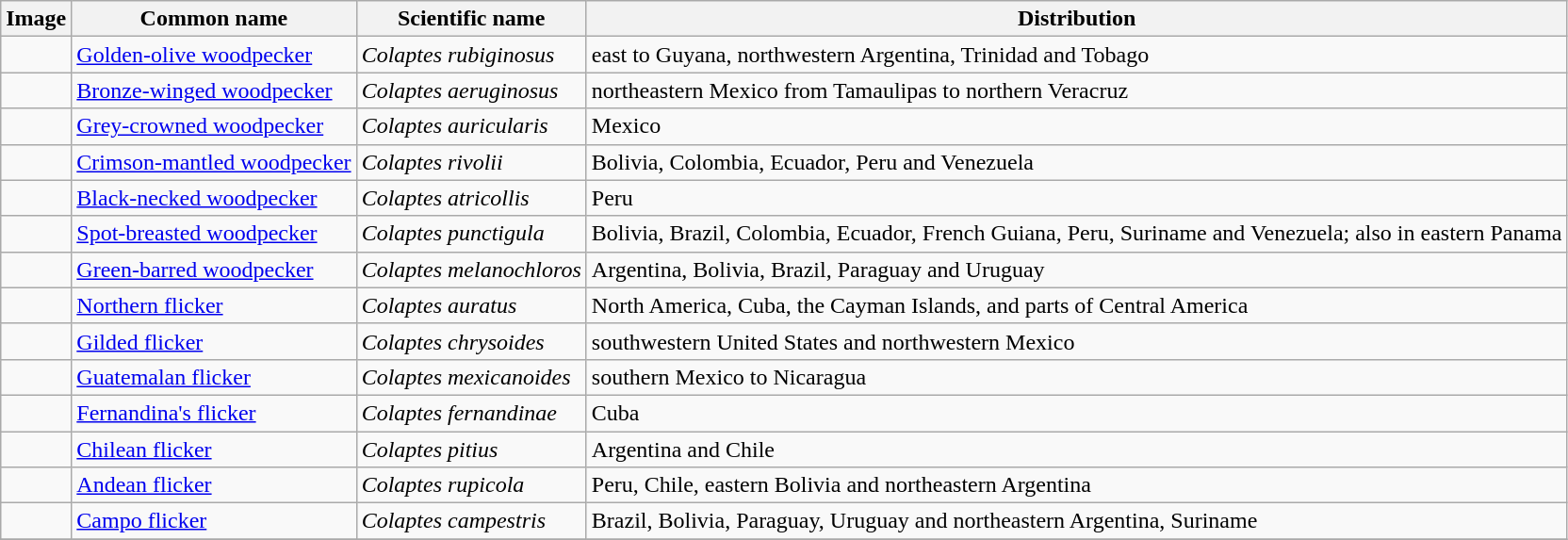<table class="wikitable">
<tr>
<th>Image</th>
<th>Common name</th>
<th>Scientific name</th>
<th>Distribution</th>
</tr>
<tr>
<td></td>
<td><a href='#'>Golden-olive woodpecker</a></td>
<td><em>Colaptes rubiginosus</em></td>
<td>east to Guyana, northwestern Argentina, Trinidad and Tobago</td>
</tr>
<tr>
<td></td>
<td><a href='#'>Bronze-winged woodpecker</a></td>
<td><em>Colaptes aeruginosus</em></td>
<td>northeastern Mexico from Tamaulipas to northern Veracruz</td>
</tr>
<tr>
<td></td>
<td><a href='#'>Grey-crowned woodpecker</a></td>
<td><em>Colaptes auricularis</em></td>
<td>Mexico</td>
</tr>
<tr>
<td></td>
<td><a href='#'>Crimson-mantled woodpecker</a></td>
<td><em>Colaptes rivolii</em></td>
<td>Bolivia, Colombia, Ecuador, Peru and Venezuela</td>
</tr>
<tr>
<td></td>
<td><a href='#'>Black-necked woodpecker</a></td>
<td><em>Colaptes atricollis</em></td>
<td>Peru</td>
</tr>
<tr>
<td></td>
<td><a href='#'>Spot-breasted woodpecker</a></td>
<td><em>Colaptes punctigula</em></td>
<td>Bolivia, Brazil, Colombia, Ecuador, French Guiana, Peru, Suriname and Venezuela; also in eastern Panama</td>
</tr>
<tr>
<td></td>
<td><a href='#'>Green-barred woodpecker</a></td>
<td><em>Colaptes melanochloros</em></td>
<td>Argentina, Bolivia, Brazil, Paraguay and Uruguay</td>
</tr>
<tr>
<td></td>
<td><a href='#'>Northern flicker</a></td>
<td><em>Colaptes auratus</em></td>
<td>North America, Cuba, the Cayman Islands, and parts of Central America</td>
</tr>
<tr>
<td></td>
<td><a href='#'>Gilded flicker</a></td>
<td><em>Colaptes chrysoides</em></td>
<td>southwestern United States and northwestern Mexico</td>
</tr>
<tr>
<td></td>
<td><a href='#'>Guatemalan flicker</a></td>
<td><em>Colaptes mexicanoides</em></td>
<td>southern Mexico to Nicaragua</td>
</tr>
<tr>
<td></td>
<td><a href='#'>Fernandina's flicker</a></td>
<td><em>Colaptes fernandinae</em></td>
<td>Cuba</td>
</tr>
<tr>
<td></td>
<td><a href='#'>Chilean flicker</a></td>
<td><em>Colaptes pitius</em></td>
<td>Argentina and Chile</td>
</tr>
<tr>
<td></td>
<td><a href='#'>Andean flicker</a></td>
<td><em>Colaptes rupicola</em></td>
<td>Peru, Chile, eastern Bolivia and northeastern Argentina</td>
</tr>
<tr>
<td></td>
<td><a href='#'>Campo flicker</a></td>
<td><em>Colaptes campestris</em></td>
<td>Brazil, Bolivia, Paraguay, Uruguay and northeastern Argentina, Suriname</td>
</tr>
<tr>
</tr>
</table>
